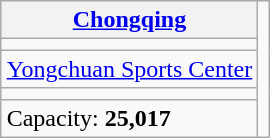<table class="wikitable" style="margin-left: auto; margin-right: auto; border: none;">
<tr>
<th><a href='#'>Chongqing</a></th>
<td rowspan="5"><br></td>
</tr>
<tr>
<td align="center"></td>
</tr>
<tr>
<td><a href='#'>Yongchuan Sports Center</a></td>
</tr>
<tr>
<td><small></small></td>
</tr>
<tr>
<td>Capacity: <strong>25,017</strong></td>
</tr>
</table>
